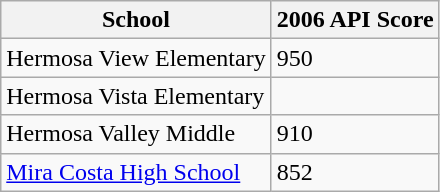<table class="wikitable">
<tr>
<th ->School</th>
<th>2006 API Score</th>
</tr>
<tr>
<td>Hermosa View Elementary</td>
<td>950</td>
</tr>
<tr>
<td>Hermosa Vista Elementary</td>
<td></td>
</tr>
<tr>
<td>Hermosa Valley Middle</td>
<td>910</td>
</tr>
<tr>
<td><a href='#'>Mira Costa High School</a></td>
<td>852</td>
</tr>
</table>
